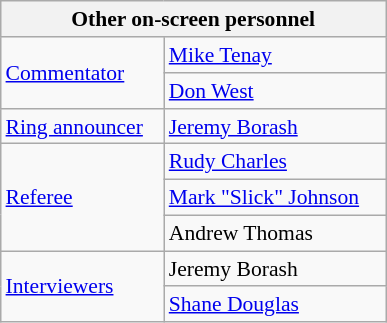<table align="right" class="wikitable" style="border:1px; font-size:90%; margin-left:1em;">
<tr>
<th colspan=2 width=250><strong>Other on-screen personnel</strong></th>
</tr>
<tr>
<td rowspan=2><a href='#'>Commentator</a></td>
<td><a href='#'>Mike Tenay</a></td>
</tr>
<tr>
<td><a href='#'>Don West</a></td>
</tr>
<tr>
<td rowspan=1><a href='#'>Ring announcer</a></td>
<td><a href='#'>Jeremy Borash</a></td>
</tr>
<tr>
<td rowspan=3><a href='#'>Referee</a></td>
<td><a href='#'>Rudy Charles</a></td>
</tr>
<tr>
<td><a href='#'>Mark "Slick" Johnson</a></td>
</tr>
<tr>
<td>Andrew Thomas</td>
</tr>
<tr>
<td rowspan=2><a href='#'>Interviewers</a></td>
<td>Jeremy Borash</td>
</tr>
<tr>
<td><a href='#'>Shane Douglas</a></td>
</tr>
</table>
